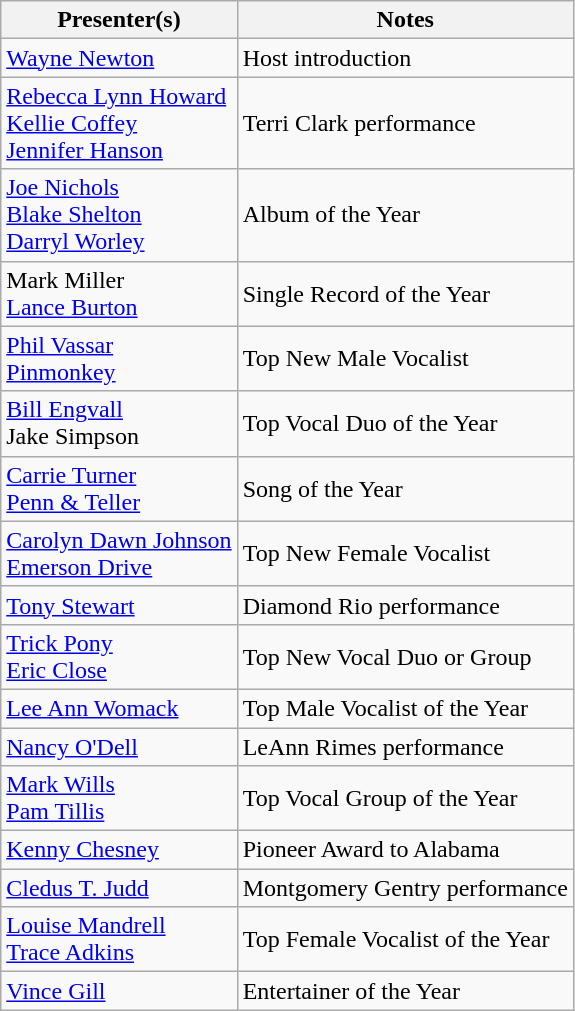<table class="wikitable">
<tr>
<th>Presenter(s)</th>
<th>Notes</th>
</tr>
<tr>
<td><a href='#'>Wayne Newton</a></td>
<td>Host introduction</td>
</tr>
<tr>
<td><a href='#'>Rebecca Lynn Howard</a><br><a href='#'>Kellie Coffey</a><br><a href='#'>Jennifer Hanson</a></td>
<td>Terri Clark performance</td>
</tr>
<tr>
<td><a href='#'>Joe Nichols</a><br><a href='#'>Blake Shelton</a><br><a href='#'>Darryl Worley</a></td>
<td>Album of the Year</td>
</tr>
<tr>
<td>Mark Miller<br><a href='#'>Lance Burton</a></td>
<td>Single Record of the Year</td>
</tr>
<tr>
<td><a href='#'>Phil Vassar</a><br><a href='#'>Pinmonkey</a></td>
<td>Top New Male Vocalist</td>
</tr>
<tr>
<td><a href='#'>Bill Engvall</a><br>Jake Simpson</td>
<td>Top Vocal Duo of the Year</td>
</tr>
<tr>
<td><a href='#'>Carrie Turner</a><br><a href='#'>Penn & Teller</a></td>
<td>Song of the Year</td>
</tr>
<tr>
<td><a href='#'>Carolyn Dawn Johnson</a><br><a href='#'>Emerson Drive</a></td>
<td>Top New Female Vocalist</td>
</tr>
<tr>
<td><a href='#'>Tony Stewart</a></td>
<td>Diamond Rio performance</td>
</tr>
<tr>
<td><a href='#'>Trick Pony</a><br><a href='#'>Eric Close</a></td>
<td>Top New Vocal Duo or Group</td>
</tr>
<tr>
<td><a href='#'>Lee Ann Womack</a></td>
<td>Top Male Vocalist of the Year</td>
</tr>
<tr>
<td><a href='#'>Nancy O'Dell</a></td>
<td>LeAnn Rimes performance</td>
</tr>
<tr>
<td><a href='#'>Mark Wills</a><br><a href='#'>Pam Tillis</a></td>
<td>Top Vocal Group of the Year</td>
</tr>
<tr>
<td><a href='#'>Kenny Chesney</a></td>
<td>Pioneer Award to Alabama</td>
</tr>
<tr>
<td><a href='#'>Cledus T. Judd</a></td>
<td>Montgomery Gentry performance</td>
</tr>
<tr>
<td><a href='#'>Louise Mandrell</a><br><a href='#'>Trace Adkins</a></td>
<td>Top Female Vocalist of the Year</td>
</tr>
<tr>
<td><a href='#'>Vince Gill</a></td>
<td>Entertainer of the Year</td>
</tr>
</table>
